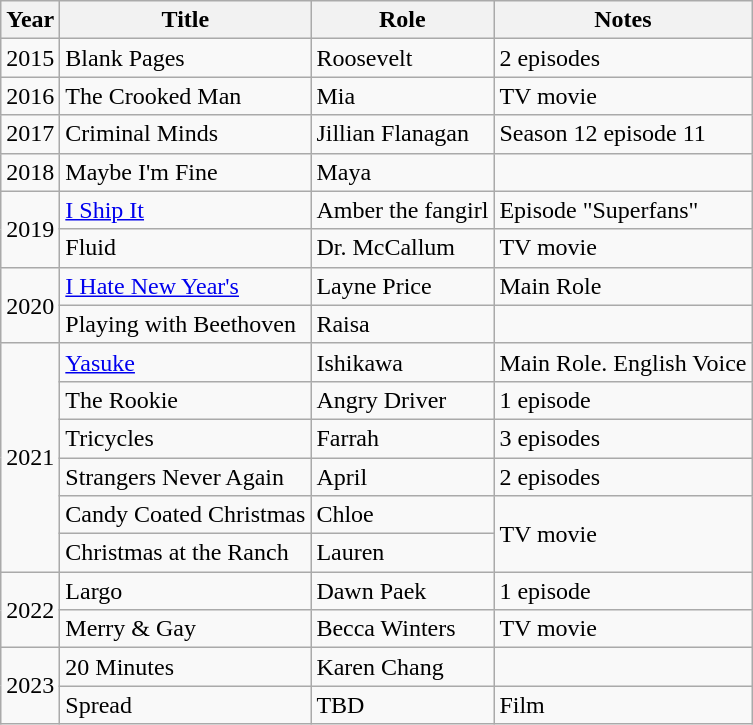<table class="wikitable">
<tr>
<th>Year</th>
<th>Title</th>
<th>Role</th>
<th>Notes</th>
</tr>
<tr>
<td>2015</td>
<td>Blank Pages</td>
<td>Roosevelt</td>
<td>2 episodes</td>
</tr>
<tr>
<td>2016</td>
<td>The Crooked Man</td>
<td>Mia</td>
<td>TV movie</td>
</tr>
<tr>
<td>2017</td>
<td>Criminal Minds</td>
<td>Jillian Flanagan</td>
<td>Season 12 episode 11</td>
</tr>
<tr>
<td>2018</td>
<td>Maybe I'm Fine</td>
<td>Maya</td>
<td></td>
</tr>
<tr>
<td rowspan="2">2019</td>
<td><a href='#'>I Ship It</a></td>
<td>Amber the fangirl</td>
<td>Episode "Superfans"</td>
</tr>
<tr>
<td>Fluid</td>
<td>Dr. McCallum</td>
<td>TV movie</td>
</tr>
<tr>
<td rowspan="2">2020</td>
<td><a href='#'>I Hate New Year's</a></td>
<td>Layne Price</td>
<td>Main Role</td>
</tr>
<tr>
<td>Playing with Beethoven</td>
<td>Raisa</td>
<td></td>
</tr>
<tr>
<td rowspan="6">2021</td>
<td><a href='#'>Yasuke</a></td>
<td>Ishikawa</td>
<td>Main Role. English Voice</td>
</tr>
<tr>
<td>The Rookie</td>
<td>Angry Driver</td>
<td>1 episode</td>
</tr>
<tr>
<td>Tricycles</td>
<td>Farrah</td>
<td>3 episodes</td>
</tr>
<tr>
<td>Strangers Never Again</td>
<td>April</td>
<td>2 episodes</td>
</tr>
<tr>
<td>Candy Coated Christmas</td>
<td>Chloe</td>
<td rowspan="2">TV movie</td>
</tr>
<tr>
<td>Christmas at the Ranch</td>
<td>Lauren</td>
</tr>
<tr>
<td rowspan="2">2022</td>
<td>Largo</td>
<td>Dawn Paek</td>
<td>1 episode</td>
</tr>
<tr>
<td>Merry & Gay</td>
<td>Becca Winters</td>
<td>TV movie</td>
</tr>
<tr>
<td rowspan="2">2023</td>
<td>20 Minutes</td>
<td>Karen Chang</td>
<td></td>
</tr>
<tr>
<td>Spread</td>
<td>TBD</td>
<td>Film</td>
</tr>
</table>
